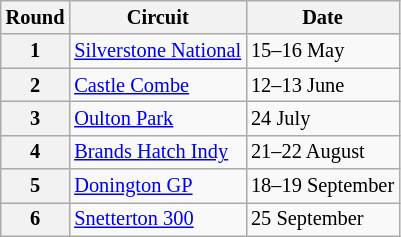<table class="wikitable" style="font-size: 85%">
<tr>
<th>Round</th>
<th>Circuit</th>
<th>Date</th>
</tr>
<tr>
<th>1</th>
<td> <a href='#'>Silverstone National</a></td>
<td>15–16 May</td>
</tr>
<tr>
<th>2</th>
<td> <a href='#'>Castle Combe</a></td>
<td>12–13 June</td>
</tr>
<tr>
<th>3</th>
<td> <a href='#'>Oulton Park</a></td>
<td>24 July</td>
</tr>
<tr>
<th>4</th>
<td> <a href='#'>Brands Hatch Indy</a></td>
<td>21–22 August</td>
</tr>
<tr>
<th>5</th>
<td> <a href='#'>Donington GP</a></td>
<td>18–19 September</td>
</tr>
<tr>
<th>6</th>
<td> <a href='#'>Snetterton 300</a></td>
<td>25 September</td>
</tr>
</table>
